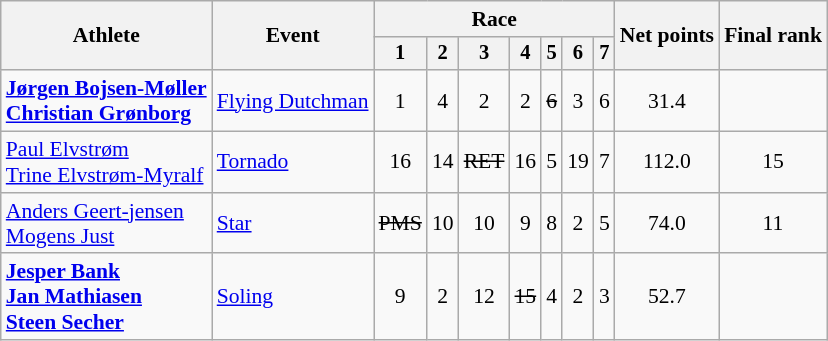<table class="wikitable" style="font-size:90%">
<tr>
<th rowspan="2">Athlete</th>
<th rowspan="2">Event</th>
<th colspan=7>Race</th>
<th rowspan=2>Net points</th>
<th rowspan=2>Final rank</th>
</tr>
<tr style="font-size:95%">
<th>1</th>
<th>2</th>
<th>3</th>
<th>4</th>
<th>5</th>
<th>6</th>
<th>7</th>
</tr>
<tr align=center>
<td align=left><strong><a href='#'>Jørgen Bojsen-Møller</a><br><a href='#'>Christian Grønborg</a></strong></td>
<td align=left><a href='#'>Flying Dutchman</a></td>
<td>1</td>
<td>4</td>
<td>2</td>
<td>2</td>
<td><s>6</s></td>
<td>3</td>
<td>6</td>
<td>31.4</td>
<td></td>
</tr>
<tr align=center>
<td align=left><a href='#'>Paul Elvstrøm</a><br><a href='#'>Trine Elvstrøm-Myralf</a></td>
<td align=left><a href='#'>Tornado</a></td>
<td>16</td>
<td>14</td>
<td><s>RET</s></td>
<td>16</td>
<td>5</td>
<td>19</td>
<td>7</td>
<td>112.0</td>
<td>15</td>
</tr>
<tr align=center>
<td align=left><a href='#'>Anders Geert-jensen</a><br><a href='#'>Mogens Just</a></td>
<td align=left><a href='#'>Star</a></td>
<td><s>PMS</s></td>
<td>10</td>
<td>10</td>
<td>9</td>
<td>8</td>
<td>2</td>
<td>5</td>
<td>74.0</td>
<td>11</td>
</tr>
<tr align=center>
<td align=left><strong><a href='#'>Jesper Bank</a><br><a href='#'>Jan Mathiasen</a><br><a href='#'>Steen Secher</a></strong></td>
<td align=left><a href='#'>Soling</a></td>
<td>9</td>
<td>2</td>
<td>12</td>
<td><s>15</s></td>
<td>4</td>
<td>2</td>
<td>3</td>
<td>52.7</td>
<td></td>
</tr>
</table>
